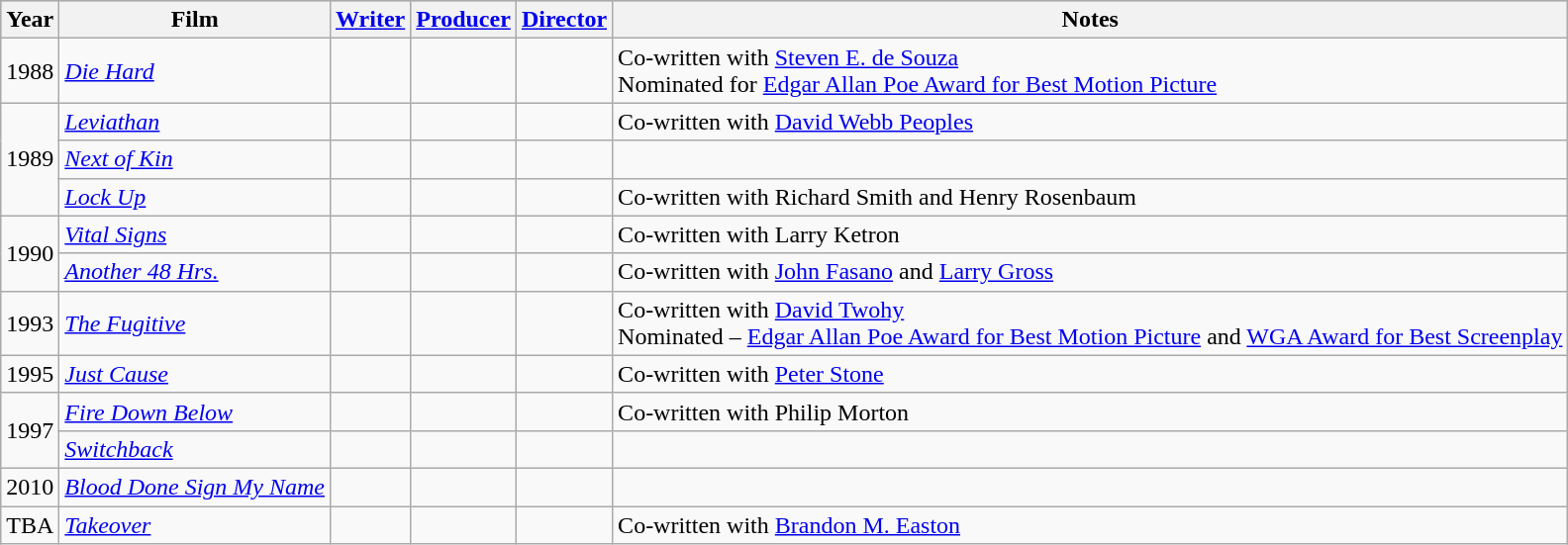<table class="wikitable">
<tr style="background:#b0c4de; text-align:center;">
<th>Year</th>
<th>Film</th>
<th><a href='#'>Writer</a></th>
<th><a href='#'>Producer</a></th>
<th><a href='#'>Director</a></th>
<th>Notes</th>
</tr>
<tr>
<td>1988</td>
<td><em><a href='#'>Die Hard</a></em></td>
<td></td>
<td></td>
<td></td>
<td>Co-written with <a href='#'>Steven E. de Souza</a> <br>Nominated for <a href='#'>Edgar Allan Poe Award for Best Motion Picture</a></td>
</tr>
<tr>
<td rowspan="3">1989</td>
<td><em><a href='#'>Leviathan</a></em></td>
<td></td>
<td></td>
<td></td>
<td>Co-written with <a href='#'>David Webb Peoples</a></td>
</tr>
<tr>
<td><em><a href='#'>Next of Kin</a></em></td>
<td></td>
<td></td>
<td></td>
<td></td>
</tr>
<tr>
<td><em><a href='#'>Lock Up</a></em></td>
<td></td>
<td></td>
<td></td>
<td>Co-written with Richard Smith and Henry Rosenbaum</td>
</tr>
<tr>
<td rowspan="2">1990</td>
<td><em><a href='#'>Vital Signs</a></em></td>
<td></td>
<td></td>
<td></td>
<td>Co-written with Larry Ketron</td>
</tr>
<tr>
<td><em><a href='#'>Another 48 Hrs.</a></em></td>
<td></td>
<td></td>
<td></td>
<td>Co-written with <a href='#'>John Fasano</a> and <a href='#'>Larry Gross</a></td>
</tr>
<tr>
<td>1993</td>
<td><em><a href='#'>The Fugitive</a></em></td>
<td></td>
<td></td>
<td></td>
<td>Co-written with <a href='#'>David Twohy</a><br>Nominated – <a href='#'>Edgar Allan Poe Award for Best Motion Picture</a> and <a href='#'>WGA Award for Best Screenplay</a></td>
</tr>
<tr>
<td>1995</td>
<td><em><a href='#'>Just Cause</a></em></td>
<td></td>
<td></td>
<td></td>
<td>Co-written with <a href='#'>Peter Stone</a></td>
</tr>
<tr>
<td rowspan="2">1997</td>
<td><em><a href='#'>Fire Down Below</a></em></td>
<td></td>
<td></td>
<td></td>
<td>Co-written with Philip Morton</td>
</tr>
<tr>
<td><em><a href='#'>Switchback</a></em></td>
<td></td>
<td></td>
<td></td>
<td></td>
</tr>
<tr>
<td>2010</td>
<td><em><a href='#'>Blood Done Sign My Name</a></em></td>
<td></td>
<td></td>
<td></td>
<td></td>
</tr>
<tr>
<td>TBA</td>
<td><em><a href='#'>Takeover</a></em></td>
<td></td>
<td></td>
<td></td>
<td>Co-written with <a href='#'>Brandon M. Easton</a></td>
</tr>
</table>
